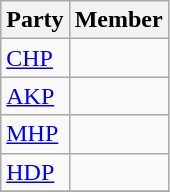<table class="wikitable">
<tr>
<th>Party</th>
<th colspan="2">Member</th>
</tr>
<tr>
<td><a href='#'>CHP</a></td>
<td></td>
</tr>
<tr>
<td><a href='#'>AKP</a></td>
<td></td>
</tr>
<tr>
<td><a href='#'>MHP</a></td>
<td></td>
</tr>
<tr>
<td><a href='#'>HDP</a></td>
<td></td>
</tr>
<tr>
</tr>
</table>
